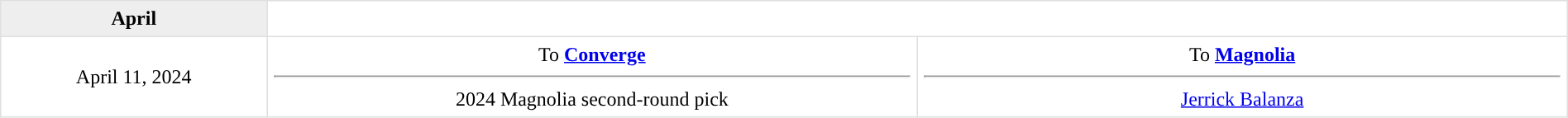<table border=1 style="border-collapse:collapse; text-align: center; width: 100%" bordercolor="#DFDFDF"  cellpadding="5">
<tr bgcolor="eeeeee">
<th>April</th>
</tr>
<tr>
<td style="width:12%">April 11, 2024</td>
<td style="width:29.3%" valign="top">To <strong><a href='#'>Converge</a></strong><hr>2024 Magnolia second-round pick</td>
<td style="width:29.3%" valign="top">To <strong><a href='#'>Magnolia</a></strong><hr><a href='#'>Jerrick Balanza</a></td>
</tr>
</table>
